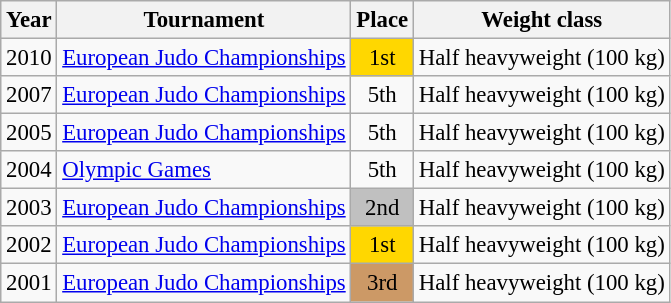<table class=wikitable style="font-size:95%;">
<tr>
<th>Year</th>
<th>Tournament</th>
<th>Place</th>
<th>Weight class</th>
</tr>
<tr>
<td>2010</td>
<td><a href='#'>European Judo Championships</a></td>
<td bgcolor="gold" align="center">1st</td>
<td>Half heavyweight (100 kg)</td>
</tr>
<tr>
<td>2007</td>
<td><a href='#'>European Judo Championships</a></td>
<td align="center">5th</td>
<td>Half heavyweight (100 kg)</td>
</tr>
<tr>
<td>2005</td>
<td><a href='#'>European Judo Championships</a></td>
<td align="center">5th</td>
<td>Half heavyweight (100 kg)</td>
</tr>
<tr>
<td>2004</td>
<td><a href='#'>Olympic Games</a></td>
<td align="center">5th</td>
<td>Half heavyweight (100 kg)</td>
</tr>
<tr>
<td>2003</td>
<td><a href='#'>European Judo Championships</a></td>
<td bgcolor="silver" align="center">2nd</td>
<td>Half heavyweight (100 kg)</td>
</tr>
<tr>
<td>2002</td>
<td><a href='#'>European Judo Championships</a></td>
<td bgcolor="gold" align="center">1st</td>
<td>Half heavyweight (100 kg)</td>
</tr>
<tr>
<td>2001</td>
<td><a href='#'>European Judo Championships</a></td>
<td bgcolor="cc9966" align="center">3rd</td>
<td>Half heavyweight (100 kg)</td>
</tr>
</table>
